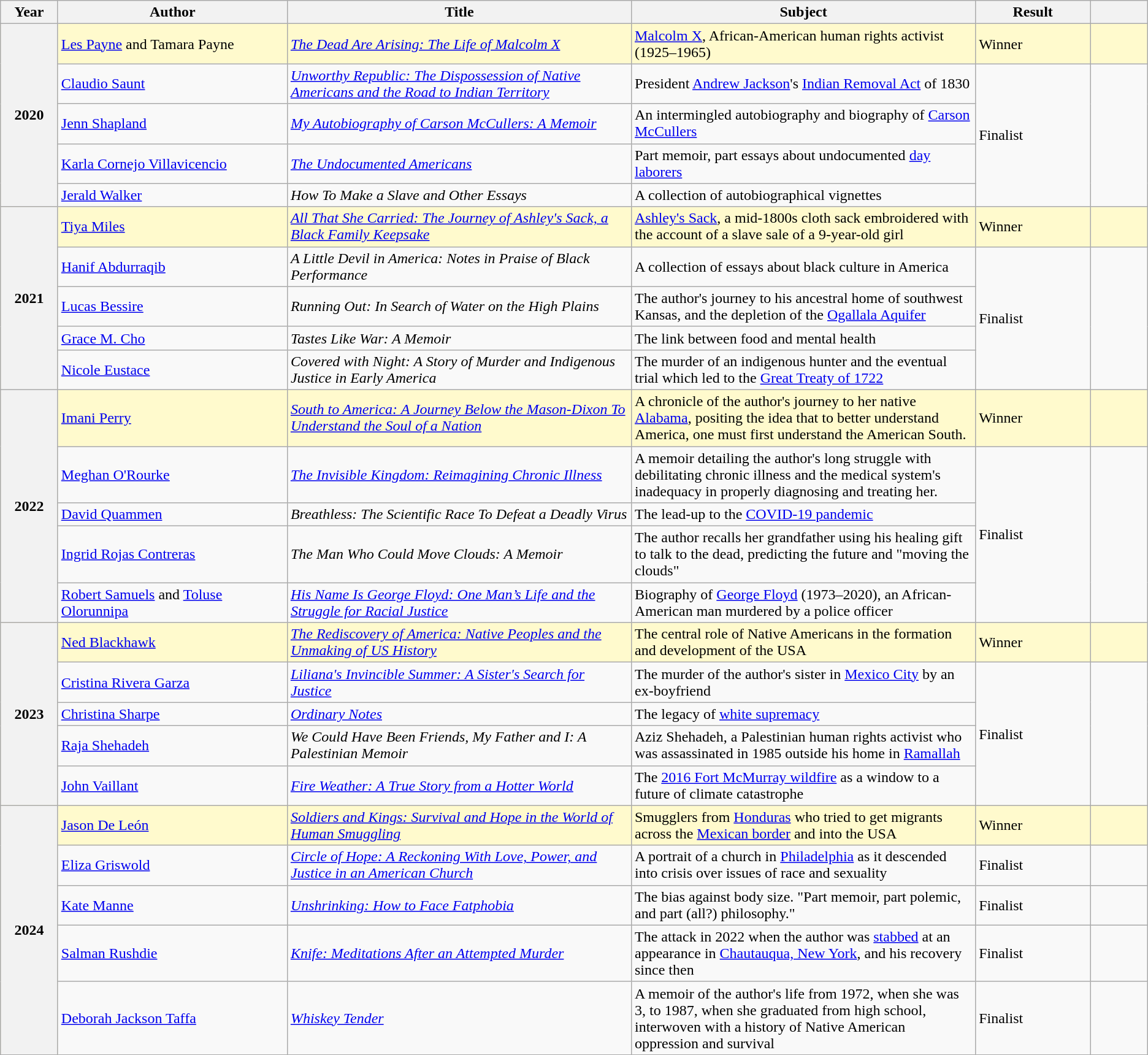<table class="wikitable">
<tr>
<th scope="col" width="5%">Year</th>
<th scope="col" width="20%">Author</th>
<th scope="col" width="30%">Title</th>
<th scope="col" width="30%">Subject</th>
<th scope="col" width="10%">Result</th>
<th scope="col" width="5%"></th>
</tr>
<tr style=background:LemonChiffon; color:black>
<th rowspan="5">2020</th>
<td><a href='#'>Les Payne</a> and Tamara Payne</td>
<td><em><a href='#'>The Dead Are Arising: The Life of Malcolm X</a></em></td>
<td><a href='#'>Malcolm X</a>, African-American human rights activist (1925–1965)</td>
<td>Winner</td>
<td></td>
</tr>
<tr>
<td><a href='#'>Claudio Saunt</a></td>
<td><em><a href='#'>Unworthy Republic: The Dispossession of Native Americans and the Road to Indian Territory</a></em></td>
<td>President <a href='#'>Andrew Jackson</a>'s <a href='#'>Indian Removal Act</a> of 1830</td>
<td rowspan="4">Finalist</td>
<td rowspan="4"></td>
</tr>
<tr>
<td><a href='#'>Jenn Shapland</a></td>
<td><em><a href='#'>My Autobiography of Carson McCullers: A Memoir</a></em></td>
<td>An intermingled autobiography and biography of <a href='#'>Carson McCullers</a></td>
</tr>
<tr>
<td><a href='#'>Karla Cornejo Villavicencio</a></td>
<td><em><a href='#'>The Undocumented Americans</a></em></td>
<td>Part memoir, part essays about undocumented <a href='#'>day laborers</a></td>
</tr>
<tr>
<td><a href='#'>Jerald Walker</a></td>
<td><em>How To Make a Slave and Other Essays</em></td>
<td>A collection of autobiographical vignettes</td>
</tr>
<tr style=background:LemonChiffon; color:black>
<th rowspan="5">2021</th>
<td><a href='#'>Tiya Miles</a></td>
<td><em><a href='#'>All That She Carried: The Journey of Ashley's Sack, a Black Family Keepsake</a></em></td>
<td><a href='#'>Ashley's Sack</a>, a mid-1800s cloth sack embroidered with the account of a slave sale of a 9-year-old girl</td>
<td>Winner</td>
<td></td>
</tr>
<tr>
<td><a href='#'>Hanif Abdurraqib</a></td>
<td><em>A Little Devil in America: Notes in Praise of Black Performance</em></td>
<td>A collection of essays about black culture in America</td>
<td rowspan="4">Finalist</td>
<td rowspan="4"></td>
</tr>
<tr>
<td><a href='#'>Lucas Bessire</a></td>
<td><em>Running Out: In Search of Water on the High Plains</em></td>
<td>The author's journey to his ancestral home of southwest Kansas, and the depletion of the <a href='#'>Ogallala Aquifer</a></td>
</tr>
<tr>
<td><a href='#'>Grace M. Cho</a></td>
<td><em>Tastes Like War: A Memoir</em></td>
<td>The link between food and mental health</td>
</tr>
<tr>
<td><a href='#'>Nicole Eustace</a></td>
<td><em>Covered with Night: A Story of Murder and Indigenous Justice in Early America</em></td>
<td>The murder of an indigenous hunter and the eventual trial which led to the <a href='#'>Great Treaty of 1722</a></td>
</tr>
<tr style=background:LemonChiffon; color:black>
<th rowspan="5">2022</th>
<td><a href='#'>Imani Perry</a></td>
<td><em><a href='#'>South to America: A Journey Below the Mason-Dixon To Understand the Soul of a Nation</a></em></td>
<td>A chronicle of the author's journey to her native <a href='#'>Alabama</a>, positing the idea that to better understand America, one must first understand the American South.</td>
<td>Winner</td>
<td></td>
</tr>
<tr>
<td><a href='#'>Meghan O'Rourke</a></td>
<td><em><a href='#'>The Invisible Kingdom: Reimagining Chronic Illness</a></em></td>
<td>A memoir detailing the author's long struggle with debilitating chronic illness and the medical system's inadequacy in properly diagnosing and treating her.</td>
<td rowspan="4">Finalist</td>
<td rowspan="4"></td>
</tr>
<tr>
<td><a href='#'>David Quammen</a></td>
<td><em>Breathless: The Scientific Race To Defeat a Deadly Virus</em></td>
<td>The lead-up to the <a href='#'>COVID-19 pandemic</a></td>
</tr>
<tr>
<td><a href='#'>Ingrid Rojas Contreras</a></td>
<td><em>The Man Who Could Move Clouds: A Memoir</em></td>
<td>The author recalls her grandfather using his healing gift to talk to the dead, predicting the future and "moving the clouds"</td>
</tr>
<tr>
<td><a href='#'>Robert Samuels</a> and <a href='#'>Toluse Olorunnipa</a></td>
<td><em><a href='#'>His Name Is George Floyd: One Man’s Life and the Struggle for Racial Justice</a></em></td>
<td>Biography of <a href='#'>George Floyd</a> (1973–2020), an African-American man murdered by a police officer</td>
</tr>
<tr style=background:LemonChiffon; color:black>
<th rowspan="5">2023</th>
<td><a href='#'>Ned Blackhawk</a></td>
<td><em><a href='#'>The Rediscovery of America: Native Peoples and the Unmaking of US History</a></em></td>
<td>The central role of Native Americans in the formation and development of the USA</td>
<td>Winner</td>
<td></td>
</tr>
<tr>
<td><a href='#'>Cristina Rivera Garza</a></td>
<td><em><a href='#'>Liliana's Invincible Summer: A Sister's Search for Justice</a></em></td>
<td>The murder of the author's sister in <a href='#'>Mexico City</a> by an ex-boyfriend</td>
<td rowspan="4">Finalist</td>
<td rowspan="4"></td>
</tr>
<tr>
<td><a href='#'>Christina Sharpe</a></td>
<td><em><a href='#'>Ordinary Notes</a></em></td>
<td>The legacy of <a href='#'>white supremacy</a></td>
</tr>
<tr>
<td><a href='#'>Raja Shehadeh</a></td>
<td><em>We Could Have Been Friends, My Father and I: A Palestinian Memoir</em></td>
<td>Aziz Shehadeh, a Palestinian human rights activist who was assassinated in 1985 outside his home in <a href='#'>Ramallah</a></td>
</tr>
<tr>
<td><a href='#'>John Vaillant</a></td>
<td><em><a href='#'>Fire Weather: A True Story from a Hotter World</a></em></td>
<td>The <a href='#'>2016 Fort McMurray wildfire</a> as a window to a future of climate catastrophe</td>
</tr>
<tr style=background:LemonChiffon; color:black>
<th rowspan="5">2024</th>
<td><a href='#'>Jason De León</a></td>
<td><a href='#'><em>Soldiers and Kings: Survival and Hope in the World of Human Smuggling</em></a></td>
<td>Smugglers from <a href='#'>Honduras</a> who tried to get migrants across the <a href='#'>Mexican border</a> and into the USA</td>
<td>Winner</td>
<td></td>
</tr>
<tr>
<td><a href='#'>Eliza Griswold</a></td>
<td><em><a href='#'>Circle of Hope: A Reckoning With Love, Power, and Justice in an American Church</a></em></td>
<td>A portrait of a church in <a href='#'>Philadelphia</a> as it descended into crisis over issues of race and sexuality</td>
<td>Finalist</td>
<td></td>
</tr>
<tr>
<td><a href='#'>Kate Manne</a></td>
<td><a href='#'><em>Unshrinking: How to Face Fatphobia</em></a></td>
<td>The bias against body size. "Part memoir, part polemic, and part (all?) philosophy."</td>
<td>Finalist</td>
<td></td>
</tr>
<tr>
<td><a href='#'>Salman Rushdie</a></td>
<td><em><a href='#'>Knife: Meditations After an Attempted Murder</a></em></td>
<td>The attack in 2022 when the author was <a href='#'>stabbed</a> at an appearance in <a href='#'>Chautauqua, New York</a>, and his recovery since then</td>
<td>Finalist</td>
<td></td>
</tr>
<tr>
<td><a href='#'>Deborah Jackson Taffa</a></td>
<td><em><a href='#'>Whiskey Tender</a></em></td>
<td>A memoir of the author's life from 1972, when she was 3, to 1987, when she graduated from high school, interwoven with a history of Native American oppression and survival</td>
<td>Finalist</td>
<td></td>
</tr>
</table>
